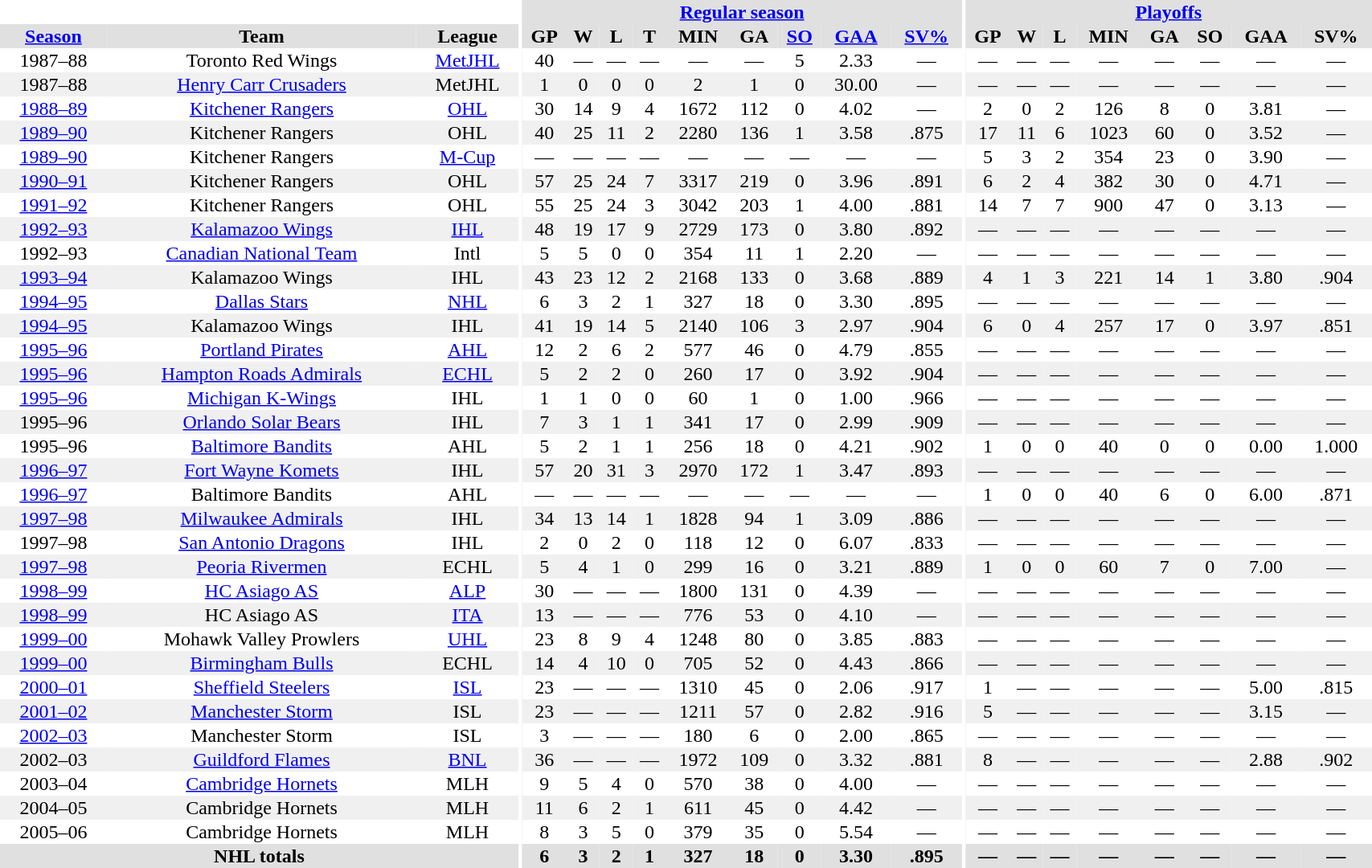<table border="0" cellpadding="1" cellspacing="0" style="width:90%; text-align:center;">
<tr bgcolor="#e0e0e0">
<th colspan="3" bgcolor="#ffffff"></th>
<th rowspan="99" bgcolor="#ffffff"></th>
<th colspan="9" bgcolor="#e0e0e0"><a href='#'>Regular season</a></th>
<th rowspan="99" bgcolor="#ffffff"></th>
<th colspan="8" bgcolor="#e0e0e0"><a href='#'>Playoffs</a></th>
</tr>
<tr bgcolor="#e0e0e0">
<th><a href='#'>Season</a></th>
<th>Team</th>
<th>League</th>
<th>GP</th>
<th>W</th>
<th>L</th>
<th>T</th>
<th>MIN</th>
<th>GA</th>
<th><a href='#'>SO</a></th>
<th><a href='#'>GAA</a></th>
<th><a href='#'>SV%</a></th>
<th>GP</th>
<th>W</th>
<th>L</th>
<th>MIN</th>
<th>GA</th>
<th>SO</th>
<th>GAA</th>
<th>SV%</th>
</tr>
<tr>
<td>1987–88</td>
<td>Toronto Red Wings</td>
<td><a href='#'>MetJHL</a></td>
<td>40</td>
<td>—</td>
<td>—</td>
<td>—</td>
<td>—</td>
<td>—</td>
<td>5</td>
<td>2.33</td>
<td>—</td>
<td>—</td>
<td>—</td>
<td>—</td>
<td>—</td>
<td>—</td>
<td>—</td>
<td>—</td>
<td>—</td>
</tr>
<tr bgcolor="#f0f0f0">
<td>1987–88</td>
<td><a href='#'>Henry Carr Crusaders</a></td>
<td>MetJHL</td>
<td>1</td>
<td>0</td>
<td>0</td>
<td>0</td>
<td>2</td>
<td>1</td>
<td>0</td>
<td>30.00</td>
<td>—</td>
<td>—</td>
<td>—</td>
<td>—</td>
<td>—</td>
<td>—</td>
<td>—</td>
<td>—</td>
<td>—</td>
</tr>
<tr>
<td><a href='#'>1988–89</a></td>
<td><a href='#'>Kitchener Rangers</a></td>
<td><a href='#'>OHL</a></td>
<td>30</td>
<td>14</td>
<td>9</td>
<td>4</td>
<td>1672</td>
<td>112</td>
<td>0</td>
<td>4.02</td>
<td>—</td>
<td>2</td>
<td>0</td>
<td>2</td>
<td>126</td>
<td>8</td>
<td>0</td>
<td>3.81</td>
<td>—</td>
</tr>
<tr bgcolor="#f0f0f0">
<td><a href='#'>1989–90</a></td>
<td>Kitchener Rangers</td>
<td>OHL</td>
<td>40</td>
<td>25</td>
<td>11</td>
<td>2</td>
<td>2280</td>
<td>136</td>
<td>1</td>
<td>3.58</td>
<td>.875</td>
<td>17</td>
<td>11</td>
<td>6</td>
<td>1023</td>
<td>60</td>
<td>0</td>
<td>3.52</td>
<td>—</td>
</tr>
<tr>
<td><a href='#'>1989–90</a></td>
<td>Kitchener Rangers</td>
<td><a href='#'>M-Cup</a></td>
<td>—</td>
<td>—</td>
<td>—</td>
<td>—</td>
<td>—</td>
<td>—</td>
<td>—</td>
<td>—</td>
<td>—</td>
<td>5</td>
<td>3</td>
<td>2</td>
<td>354</td>
<td>23</td>
<td>0</td>
<td>3.90</td>
<td>—</td>
</tr>
<tr bgcolor="#f0f0f0">
<td><a href='#'>1990–91</a></td>
<td>Kitchener Rangers</td>
<td>OHL</td>
<td>57</td>
<td>25</td>
<td>24</td>
<td>7</td>
<td>3317</td>
<td>219</td>
<td>0</td>
<td>3.96</td>
<td>.891</td>
<td>6</td>
<td>2</td>
<td>4</td>
<td>382</td>
<td>30</td>
<td>0</td>
<td>4.71</td>
<td>—</td>
</tr>
<tr>
<td><a href='#'>1991–92</a></td>
<td>Kitchener Rangers</td>
<td>OHL</td>
<td>55</td>
<td>25</td>
<td>24</td>
<td>3</td>
<td>3042</td>
<td>203</td>
<td>1</td>
<td>4.00</td>
<td>.881</td>
<td>14</td>
<td>7</td>
<td>7</td>
<td>900</td>
<td>47</td>
<td>0</td>
<td>3.13</td>
<td>—</td>
</tr>
<tr bgcolor="#f0f0f0">
<td><a href='#'>1992–93</a></td>
<td><a href='#'>Kalamazoo Wings</a></td>
<td><a href='#'>IHL</a></td>
<td>48</td>
<td>19</td>
<td>17</td>
<td>9</td>
<td>2729</td>
<td>173</td>
<td>0</td>
<td>3.80</td>
<td>.892</td>
<td>—</td>
<td>—</td>
<td>—</td>
<td>—</td>
<td>—</td>
<td>—</td>
<td>—</td>
<td>—</td>
</tr>
<tr>
<td>1992–93</td>
<td><a href='#'>Canadian National Team</a></td>
<td>Intl</td>
<td>5</td>
<td>5</td>
<td>0</td>
<td>0</td>
<td>354</td>
<td>11</td>
<td>1</td>
<td>2.20</td>
<td>—</td>
<td>—</td>
<td>—</td>
<td>—</td>
<td>—</td>
<td>—</td>
<td>—</td>
<td>—</td>
<td>—</td>
</tr>
<tr bgcolor="#f0f0f0">
<td><a href='#'>1993–94</a></td>
<td>Kalamazoo Wings</td>
<td>IHL</td>
<td>43</td>
<td>23</td>
<td>12</td>
<td>2</td>
<td>2168</td>
<td>133</td>
<td>0</td>
<td>3.68</td>
<td>.889</td>
<td>4</td>
<td>1</td>
<td>3</td>
<td>221</td>
<td>14</td>
<td>1</td>
<td>3.80</td>
<td>.904</td>
</tr>
<tr>
<td><a href='#'>1994–95</a></td>
<td><a href='#'>Dallas Stars</a></td>
<td><a href='#'>NHL</a></td>
<td>6</td>
<td>3</td>
<td>2</td>
<td>1</td>
<td>327</td>
<td>18</td>
<td>0</td>
<td>3.30</td>
<td>.895</td>
<td>—</td>
<td>—</td>
<td>—</td>
<td>—</td>
<td>—</td>
<td>—</td>
<td>—</td>
<td>—</td>
</tr>
<tr bgcolor="#f0f0f0">
<td><a href='#'>1994–95</a></td>
<td>Kalamazoo Wings</td>
<td>IHL</td>
<td>41</td>
<td>19</td>
<td>14</td>
<td>5</td>
<td>2140</td>
<td>106</td>
<td>3</td>
<td>2.97</td>
<td>.904</td>
<td>6</td>
<td>0</td>
<td>4</td>
<td>257</td>
<td>17</td>
<td>0</td>
<td>3.97</td>
<td>.851</td>
</tr>
<tr>
<td><a href='#'>1995–96</a></td>
<td><a href='#'>Portland Pirates</a></td>
<td><a href='#'>AHL</a></td>
<td>12</td>
<td>2</td>
<td>6</td>
<td>2</td>
<td>577</td>
<td>46</td>
<td>0</td>
<td>4.79</td>
<td>.855</td>
<td>—</td>
<td>—</td>
<td>—</td>
<td>—</td>
<td>—</td>
<td>—</td>
<td>—</td>
<td>—</td>
</tr>
<tr bgcolor="#f0f0f0">
<td><a href='#'>1995–96</a></td>
<td><a href='#'>Hampton Roads Admirals</a></td>
<td><a href='#'>ECHL</a></td>
<td>5</td>
<td>2</td>
<td>2</td>
<td>0</td>
<td>260</td>
<td>17</td>
<td>0</td>
<td>3.92</td>
<td>.904</td>
<td>—</td>
<td>—</td>
<td>—</td>
<td>—</td>
<td>—</td>
<td>—</td>
<td>—</td>
<td>—</td>
</tr>
<tr>
<td><a href='#'>1995–96</a></td>
<td><a href='#'>Michigan K-Wings</a></td>
<td>IHL</td>
<td>1</td>
<td>1</td>
<td>0</td>
<td>0</td>
<td>60</td>
<td>1</td>
<td>0</td>
<td>1.00</td>
<td>.966</td>
<td>—</td>
<td>—</td>
<td>—</td>
<td>—</td>
<td>—</td>
<td>—</td>
<td>—</td>
<td>—</td>
</tr>
<tr bgcolor="#f0f0f0">
<td>1995–96</td>
<td><a href='#'>Orlando Solar Bears</a></td>
<td>IHL</td>
<td>7</td>
<td>3</td>
<td>1</td>
<td>1</td>
<td>341</td>
<td>17</td>
<td>0</td>
<td>2.99</td>
<td>.909</td>
<td>—</td>
<td>—</td>
<td>—</td>
<td>—</td>
<td>—</td>
<td>—</td>
<td>—</td>
<td>—</td>
</tr>
<tr>
<td>1995–96</td>
<td><a href='#'>Baltimore Bandits</a></td>
<td>AHL</td>
<td>5</td>
<td>2</td>
<td>1</td>
<td>1</td>
<td>256</td>
<td>18</td>
<td>0</td>
<td>4.21</td>
<td>.902</td>
<td>1</td>
<td>0</td>
<td>0</td>
<td>40</td>
<td>0</td>
<td>0</td>
<td>0.00</td>
<td>1.000</td>
</tr>
<tr bgcolor="#f0f0f0">
<td><a href='#'>1996–97</a></td>
<td><a href='#'>Fort Wayne Komets</a></td>
<td>IHL</td>
<td>57</td>
<td>20</td>
<td>31</td>
<td>3</td>
<td>2970</td>
<td>172</td>
<td>1</td>
<td>3.47</td>
<td>.893</td>
<td>—</td>
<td>—</td>
<td>—</td>
<td>—</td>
<td>—</td>
<td>—</td>
<td>—</td>
<td>—</td>
</tr>
<tr>
<td><a href='#'>1996–97</a></td>
<td>Baltimore Bandits</td>
<td>AHL</td>
<td>—</td>
<td>—</td>
<td>—</td>
<td>—</td>
<td>—</td>
<td>—</td>
<td>—</td>
<td>—</td>
<td>—</td>
<td>1</td>
<td>0</td>
<td>0</td>
<td>40</td>
<td>6</td>
<td>0</td>
<td>6.00</td>
<td>.871</td>
</tr>
<tr bgcolor="#f0f0f0">
<td><a href='#'>1997–98</a></td>
<td><a href='#'>Milwaukee Admirals</a></td>
<td>IHL</td>
<td>34</td>
<td>13</td>
<td>14</td>
<td>1</td>
<td>1828</td>
<td>94</td>
<td>1</td>
<td>3.09</td>
<td>.886</td>
<td>—</td>
<td>—</td>
<td>—</td>
<td>—</td>
<td>—</td>
<td>—</td>
<td>—</td>
<td>—</td>
</tr>
<tr>
<td>1997–98</td>
<td><a href='#'>San Antonio Dragons</a></td>
<td>IHL</td>
<td>2</td>
<td>0</td>
<td>2</td>
<td>0</td>
<td>118</td>
<td>12</td>
<td>0</td>
<td>6.07</td>
<td>.833</td>
<td>—</td>
<td>—</td>
<td>—</td>
<td>—</td>
<td>—</td>
<td>—</td>
<td>—</td>
<td>—</td>
</tr>
<tr bgcolor="#f0f0f0">
<td><a href='#'>1997–98</a></td>
<td><a href='#'>Peoria Rivermen</a></td>
<td>ECHL</td>
<td>5</td>
<td>4</td>
<td>1</td>
<td>0</td>
<td>299</td>
<td>16</td>
<td>0</td>
<td>3.21</td>
<td>.889</td>
<td>1</td>
<td>0</td>
<td>0</td>
<td>60</td>
<td>7</td>
<td>0</td>
<td>7.00</td>
<td>—</td>
</tr>
<tr>
<td><a href='#'>1998–99</a></td>
<td><a href='#'>HC Asiago AS</a></td>
<td><a href='#'>ALP</a></td>
<td>30</td>
<td>—</td>
<td>—</td>
<td>—</td>
<td>1800</td>
<td>131</td>
<td>0</td>
<td>4.39</td>
<td>—</td>
<td>—</td>
<td>—</td>
<td>—</td>
<td>—</td>
<td>—</td>
<td>—</td>
<td>—</td>
<td>—</td>
</tr>
<tr bgcolor="#f0f0f0">
<td><a href='#'>1998–99</a></td>
<td>HC Asiago AS</td>
<td><a href='#'>ITA</a></td>
<td>13</td>
<td>—</td>
<td>—</td>
<td>—</td>
<td>776</td>
<td>53</td>
<td>0</td>
<td>4.10</td>
<td>—</td>
<td>—</td>
<td>—</td>
<td>—</td>
<td>—</td>
<td>—</td>
<td>—</td>
<td>—</td>
<td>—</td>
</tr>
<tr>
<td><a href='#'>1999–00</a></td>
<td>Mohawk Valley Prowlers</td>
<td><a href='#'>UHL</a></td>
<td>23</td>
<td>8</td>
<td>9</td>
<td>4</td>
<td>1248</td>
<td>80</td>
<td>0</td>
<td>3.85</td>
<td>.883</td>
<td>—</td>
<td>—</td>
<td>—</td>
<td>—</td>
<td>—</td>
<td>—</td>
<td>—</td>
<td>—</td>
</tr>
<tr bgcolor="#f0f0f0">
<td><a href='#'>1999–00</a></td>
<td><a href='#'>Birmingham Bulls</a></td>
<td>ECHL</td>
<td>14</td>
<td>4</td>
<td>10</td>
<td>0</td>
<td>705</td>
<td>52</td>
<td>0</td>
<td>4.43</td>
<td>.866</td>
<td>—</td>
<td>—</td>
<td>—</td>
<td>—</td>
<td>—</td>
<td>—</td>
<td>—</td>
<td>—</td>
</tr>
<tr>
<td><a href='#'>2000–01</a></td>
<td><a href='#'>Sheffield Steelers</a></td>
<td><a href='#'>ISL</a></td>
<td>23</td>
<td>—</td>
<td>—</td>
<td>—</td>
<td>1310</td>
<td>45</td>
<td>0</td>
<td>2.06</td>
<td>.917</td>
<td>1</td>
<td>—</td>
<td>—</td>
<td>—</td>
<td>—</td>
<td>—</td>
<td>5.00</td>
<td>.815</td>
</tr>
<tr bgcolor="#f0f0f0">
<td><a href='#'>2001–02</a></td>
<td><a href='#'>Manchester Storm</a></td>
<td>ISL</td>
<td>23</td>
<td>—</td>
<td>—</td>
<td>—</td>
<td>1211</td>
<td>57</td>
<td>0</td>
<td>2.82</td>
<td>.916</td>
<td>5</td>
<td>—</td>
<td>—</td>
<td>—</td>
<td>—</td>
<td>—</td>
<td>3.15</td>
<td>—</td>
</tr>
<tr>
<td><a href='#'>2002–03</a></td>
<td>Manchester Storm</td>
<td>ISL</td>
<td>3</td>
<td>—</td>
<td>—</td>
<td>—</td>
<td>180</td>
<td>6</td>
<td>0</td>
<td>2.00</td>
<td>.865</td>
<td>—</td>
<td>—</td>
<td>—</td>
<td>—</td>
<td>—</td>
<td>—</td>
<td>—</td>
<td>—</td>
</tr>
<tr bgcolor="#f0f0f0">
<td>2002–03</td>
<td><a href='#'>Guildford Flames</a></td>
<td><a href='#'>BNL</a></td>
<td>36</td>
<td>—</td>
<td>—</td>
<td>—</td>
<td>1972</td>
<td>109</td>
<td>0</td>
<td>3.32</td>
<td>.881</td>
<td>8</td>
<td>—</td>
<td>—</td>
<td>—</td>
<td>—</td>
<td>—</td>
<td>2.88</td>
<td>.902</td>
</tr>
<tr>
<td>2003–04</td>
<td><a href='#'>Cambridge Hornets</a></td>
<td>MLH</td>
<td>9</td>
<td>5</td>
<td>4</td>
<td>0</td>
<td>570</td>
<td>38</td>
<td>0</td>
<td>4.00</td>
<td>—</td>
<td>—</td>
<td>—</td>
<td>—</td>
<td>—</td>
<td>—</td>
<td>—</td>
<td>—</td>
<td>—</td>
</tr>
<tr bgcolor="#f0f0f0">
<td>2004–05</td>
<td>Cambridge Hornets</td>
<td>MLH</td>
<td>11</td>
<td>6</td>
<td>2</td>
<td>1</td>
<td>611</td>
<td>45</td>
<td>0</td>
<td>4.42</td>
<td>—</td>
<td>—</td>
<td>—</td>
<td>—</td>
<td>—</td>
<td>—</td>
<td>—</td>
<td>—</td>
<td>—</td>
</tr>
<tr>
<td>2005–06</td>
<td>Cambridge Hornets</td>
<td>MLH</td>
<td>8</td>
<td>3</td>
<td>5</td>
<td>0</td>
<td>379</td>
<td>35</td>
<td>0</td>
<td>5.54</td>
<td>—</td>
<td>—</td>
<td>—</td>
<td>—</td>
<td>—</td>
<td>—</td>
<td>—</td>
<td>—</td>
<td>—</td>
</tr>
<tr bgcolor="#e0e0e0">
<th colspan=3>NHL totals</th>
<th>6</th>
<th>3</th>
<th>2</th>
<th>1</th>
<th>327</th>
<th>18</th>
<th>0</th>
<th>3.30</th>
<th>.895</th>
<th>—</th>
<th>—</th>
<th>—</th>
<th>—</th>
<th>—</th>
<th>—</th>
<th>—</th>
<th>—</th>
</tr>
</table>
